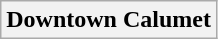<table class="wikitable">
<tr>
<th style="background:light gray; color:black">Downtown Calumet<br></th>
</tr>
</table>
